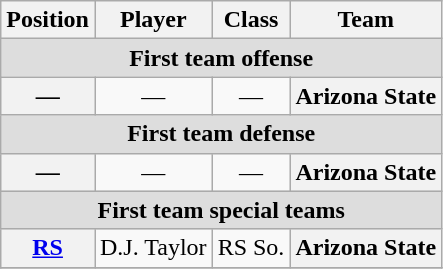<table class="wikitable">
<tr>
<th>Position</th>
<th>Player</th>
<th>Class</th>
<th>Team</th>
</tr>
<tr>
<td colspan="4" style="text-align:center; background:#ddd;"><strong>First team offense</strong></td>
</tr>
<tr style="text-align:center;">
<th rowspan="1">—</th>
<td>―</td>
<td>―</td>
<th style=>Arizona State</th>
</tr>
<tr>
<td colspan="4" style="text-align:center; background:#ddd;"><strong>First team defense</strong></td>
</tr>
<tr style="text-align:center;">
<th rowspan="1">―</th>
<td>―</td>
<td>―</td>
<th style=>Arizona State</th>
</tr>
<tr>
<td colspan="4" style="text-align:center; background:#ddd;"><strong>First team special teams</strong></td>
</tr>
<tr style="text-align:center;">
<th rowspan="1"><a href='#'>RS</a></th>
<td>D.J. Taylor</td>
<td>RS So.</td>
<th style=>Arizona State</th>
</tr>
<tr>
</tr>
</table>
